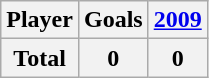<table class="wikitable" style="text-align:center;">
<tr>
<th>Player</th>
<th>Goals</th>
<th><a href='#'>2009</a></th>
</tr>
<tr class="sortbottom">
<th>Total</th>
<th>0</th>
<th>0</th>
</tr>
</table>
